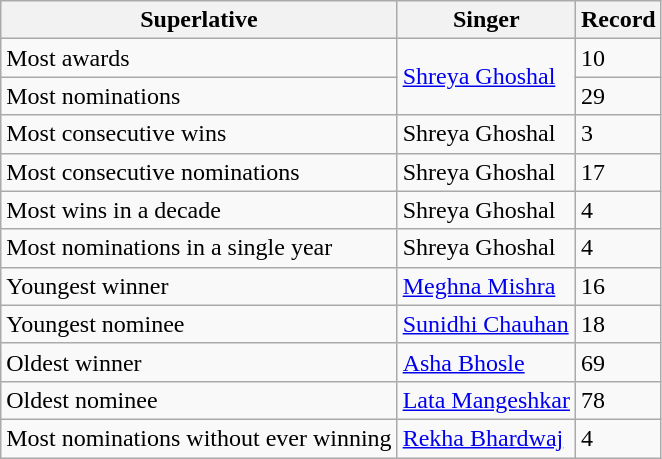<table class="wikitable">
<tr>
<th>Superlative</th>
<th>Singer</th>
<th>Record</th>
</tr>
<tr>
<td>Most awards</td>
<td rowspan="2"><a href='#'>Shreya Ghoshal</a></td>
<td>10</td>
</tr>
<tr>
<td>Most nominations</td>
<td>29</td>
</tr>
<tr>
<td>Most consecutive wins</td>
<td>Shreya Ghoshal </td>
<td>3</td>
</tr>
<tr>
<td>Most consecutive nominations</td>
<td>Shreya Ghoshal </td>
<td>17</td>
</tr>
<tr>
<td>Most wins in a decade</td>
<td>Shreya Ghoshal </td>
<td>4</td>
</tr>
<tr>
<td>Most nominations in a single year</td>
<td>Shreya Ghoshal </td>
<td>4</td>
</tr>
<tr>
<td>Youngest winner</td>
<td><a href='#'>Meghna Mishra</a> </td>
<td>16</td>
</tr>
<tr>
<td>Youngest nominee</td>
<td><a href='#'>Sunidhi Chauhan</a> </td>
<td>18</td>
</tr>
<tr>
<td>Oldest winner</td>
<td><a href='#'>Asha Bhosle</a> </td>
<td>69</td>
</tr>
<tr>
<td>Oldest nominee</td>
<td><a href='#'>Lata Mangeshkar</a> </td>
<td>78</td>
</tr>
<tr>
<td>Most nominations without ever winning</td>
<td><a href='#'>Rekha Bhardwaj</a></td>
<td>4</td>
</tr>
</table>
